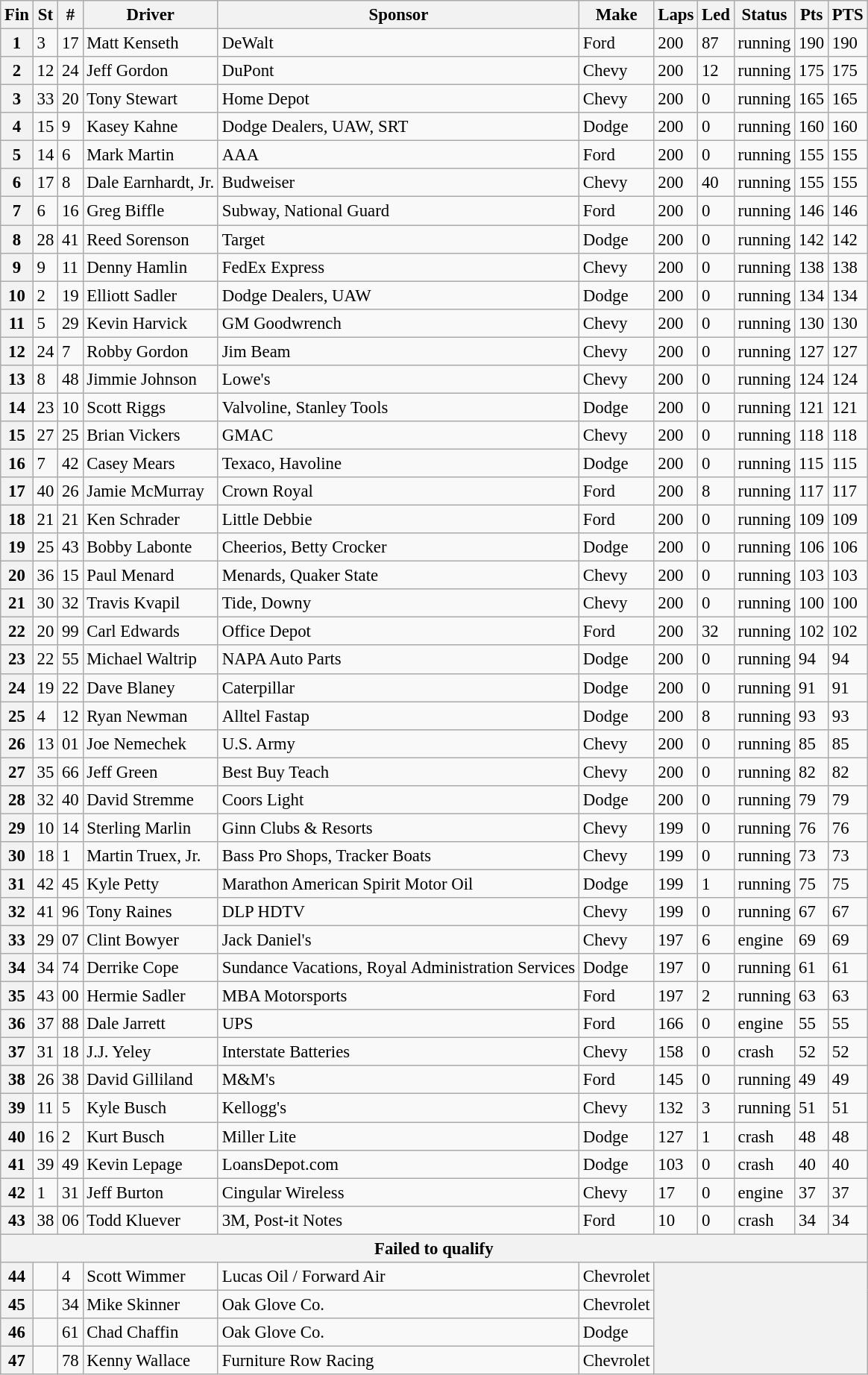<table class="wikitable" style="font-size:95%">
<tr>
<th>Fin</th>
<th>St</th>
<th>#</th>
<th>Driver</th>
<th>Sponsor</th>
<th>Make</th>
<th>Laps</th>
<th>Led</th>
<th>Status</th>
<th>Pts</th>
<th>PTS</th>
</tr>
<tr>
<th>1</th>
<td>3</td>
<td>17</td>
<td>Matt Kenseth</td>
<td>DeWalt</td>
<td>Ford</td>
<td>200</td>
<td>87</td>
<td>running</td>
<td>190</td>
<td>190</td>
</tr>
<tr>
<th>2</th>
<td>12</td>
<td>24</td>
<td>Jeff Gordon</td>
<td>DuPont</td>
<td>Chevy</td>
<td>200</td>
<td>12</td>
<td>running</td>
<td>175</td>
<td>175</td>
</tr>
<tr>
<th>3</th>
<td>33</td>
<td>20</td>
<td>Tony Stewart</td>
<td>Home Depot</td>
<td>Chevy</td>
<td>200</td>
<td>0</td>
<td>running</td>
<td>165</td>
<td>165</td>
</tr>
<tr>
<th>4</th>
<td>15</td>
<td>9</td>
<td>Kasey Kahne</td>
<td>Dodge Dealers, UAW, SRT</td>
<td>Dodge</td>
<td>200</td>
<td>0</td>
<td>running</td>
<td>160</td>
<td>160</td>
</tr>
<tr>
<th>5</th>
<td>14</td>
<td>6</td>
<td>Mark Martin</td>
<td>AAA</td>
<td>Ford</td>
<td>200</td>
<td>0</td>
<td>running</td>
<td>155</td>
<td>155</td>
</tr>
<tr>
<th>6</th>
<td>17</td>
<td>8</td>
<td>Dale Earnhardt, Jr.</td>
<td>Budweiser</td>
<td>Chevy</td>
<td>200</td>
<td>40</td>
<td>running</td>
<td>155</td>
<td>155</td>
</tr>
<tr>
<th>7</th>
<td>6</td>
<td>16</td>
<td>Greg Biffle</td>
<td>Subway, National Guard</td>
<td>Ford</td>
<td>200</td>
<td>0</td>
<td>running</td>
<td>146</td>
<td>146</td>
</tr>
<tr>
<th>8</th>
<td>28</td>
<td>41</td>
<td>Reed Sorenson</td>
<td>Target</td>
<td>Dodge</td>
<td>200</td>
<td>0</td>
<td>running</td>
<td>142</td>
<td>142</td>
</tr>
<tr>
<th>9</th>
<td>9</td>
<td>11</td>
<td>Denny Hamlin</td>
<td>FedEx Express</td>
<td>Chevy</td>
<td>200</td>
<td>0</td>
<td>running</td>
<td>138</td>
<td>138</td>
</tr>
<tr>
<th>10</th>
<td>2</td>
<td>19</td>
<td>Elliott Sadler</td>
<td>Dodge Dealers, UAW</td>
<td>Dodge</td>
<td>200</td>
<td>0</td>
<td>running</td>
<td>134</td>
<td>134</td>
</tr>
<tr>
<th>11</th>
<td>5</td>
<td>29</td>
<td>Kevin Harvick</td>
<td>GM Goodwrench</td>
<td>Chevy</td>
<td>200</td>
<td>0</td>
<td>running</td>
<td>130</td>
<td>130</td>
</tr>
<tr>
<th>12</th>
<td>24</td>
<td>7</td>
<td>Robby Gordon</td>
<td>Jim Beam</td>
<td>Chevy</td>
<td>200</td>
<td>0</td>
<td>running</td>
<td>127</td>
<td>127</td>
</tr>
<tr>
<th>13</th>
<td>8</td>
<td>48</td>
<td>Jimmie Johnson</td>
<td>Lowe's</td>
<td>Chevy</td>
<td>200</td>
<td>0</td>
<td>running</td>
<td>124</td>
<td>124</td>
</tr>
<tr>
<th>14</th>
<td>23</td>
<td>10</td>
<td>Scott Riggs</td>
<td>Valvoline, Stanley Tools</td>
<td>Dodge</td>
<td>200</td>
<td>0</td>
<td>running</td>
<td>121</td>
<td>121</td>
</tr>
<tr>
<th>15</th>
<td>27</td>
<td>25</td>
<td>Brian Vickers</td>
<td>GMAC</td>
<td>Chevy</td>
<td>200</td>
<td>0</td>
<td>running</td>
<td>118</td>
<td>118</td>
</tr>
<tr>
<th>16</th>
<td>7</td>
<td>42</td>
<td>Casey Mears</td>
<td>Texaco, Havoline</td>
<td>Dodge</td>
<td>200</td>
<td>0</td>
<td>running</td>
<td>115</td>
<td>115</td>
</tr>
<tr>
<th>17</th>
<td>40</td>
<td>26</td>
<td>Jamie McMurray</td>
<td>Crown Royal</td>
<td>Ford</td>
<td>200</td>
<td>8</td>
<td>running</td>
<td>117</td>
<td>117</td>
</tr>
<tr>
<th>18</th>
<td>21</td>
<td>21</td>
<td>Ken Schrader</td>
<td>Little Debbie</td>
<td>Ford</td>
<td>200</td>
<td>0</td>
<td>running</td>
<td>109</td>
<td>109</td>
</tr>
<tr>
<th>19</th>
<td>25</td>
<td>43</td>
<td>Bobby Labonte</td>
<td>Cheerios, Betty Crocker</td>
<td>Dodge</td>
<td>200</td>
<td>0</td>
<td>running</td>
<td>106</td>
<td>106</td>
</tr>
<tr>
<th>20</th>
<td>36</td>
<td>15</td>
<td>Paul Menard</td>
<td>Menards, Quaker State</td>
<td>Chevy</td>
<td>200</td>
<td>0</td>
<td>running</td>
<td>103</td>
<td>103</td>
</tr>
<tr>
<th>21</th>
<td>30</td>
<td>32</td>
<td>Travis Kvapil</td>
<td>Tide, Downy</td>
<td>Chevy</td>
<td>200</td>
<td>0</td>
<td>running</td>
<td>100</td>
<td>100</td>
</tr>
<tr>
<th>22</th>
<td>20</td>
<td>99</td>
<td>Carl Edwards</td>
<td>Office Depot</td>
<td>Ford</td>
<td>200</td>
<td>32</td>
<td>running</td>
<td>102</td>
<td>102</td>
</tr>
<tr>
<th>23</th>
<td>22</td>
<td>55</td>
<td>Michael Waltrip</td>
<td>NAPA Auto Parts</td>
<td>Dodge</td>
<td>200</td>
<td>0</td>
<td>running</td>
<td>94</td>
<td>94</td>
</tr>
<tr>
<th>24</th>
<td>19</td>
<td>22</td>
<td>Dave Blaney</td>
<td>Caterpillar</td>
<td>Dodge</td>
<td>200</td>
<td>0</td>
<td>running</td>
<td>91</td>
<td>91</td>
</tr>
<tr>
<th>25</th>
<td>4</td>
<td>12</td>
<td>Ryan Newman</td>
<td>Alltel Fastap</td>
<td>Dodge</td>
<td>200</td>
<td>8</td>
<td>running</td>
<td>93</td>
<td>93</td>
</tr>
<tr>
<th>26</th>
<td>13</td>
<td>01</td>
<td>Joe Nemechek</td>
<td>U.S. Army</td>
<td>Chevy</td>
<td>200</td>
<td>0</td>
<td>running</td>
<td>85</td>
<td>85</td>
</tr>
<tr>
<th>27</th>
<td>35</td>
<td>66</td>
<td>Jeff Green</td>
<td>Best Buy Teach</td>
<td>Chevy</td>
<td>200</td>
<td>0</td>
<td>running</td>
<td>82</td>
<td>82</td>
</tr>
<tr>
<th>28</th>
<td>32</td>
<td>40</td>
<td>David Stremme</td>
<td>Coors Light</td>
<td>Dodge</td>
<td>200</td>
<td>0</td>
<td>running</td>
<td>79</td>
<td>79</td>
</tr>
<tr>
<th>29</th>
<td>10</td>
<td>14</td>
<td>Sterling Marlin</td>
<td>Ginn Clubs & Resorts</td>
<td>Chevy</td>
<td>199</td>
<td>0</td>
<td>running</td>
<td>76</td>
<td>76</td>
</tr>
<tr>
<th>30</th>
<td>18</td>
<td>1</td>
<td>Martin Truex, Jr.</td>
<td>Bass Pro Shops, Tracker Boats</td>
<td>Chevy</td>
<td>199</td>
<td>0</td>
<td>running</td>
<td>73</td>
<td>73</td>
</tr>
<tr>
<th>31</th>
<td>42</td>
<td>45</td>
<td>Kyle Petty</td>
<td>Marathon American Spirit Motor Oil</td>
<td>Dodge</td>
<td>199</td>
<td>1</td>
<td>running</td>
<td>75</td>
<td>75</td>
</tr>
<tr>
<th>32</th>
<td>41</td>
<td>96</td>
<td>Tony Raines</td>
<td>DLP HDTV</td>
<td>Chevy</td>
<td>199</td>
<td>0</td>
<td>running</td>
<td>67</td>
<td>67</td>
</tr>
<tr>
<th>33</th>
<td>29</td>
<td>07</td>
<td>Clint Bowyer</td>
<td>Jack Daniel's</td>
<td>Chevy</td>
<td>197</td>
<td>6</td>
<td>engine</td>
<td>69</td>
<td>69</td>
</tr>
<tr>
<th>34</th>
<td>34</td>
<td>74</td>
<td>Derrike Cope</td>
<td>Sundance Vacations, Royal Administration Services</td>
<td>Dodge</td>
<td>197</td>
<td>0</td>
<td>running</td>
<td>61</td>
<td>61</td>
</tr>
<tr>
<th>35</th>
<td>43</td>
<td>00</td>
<td>Hermie Sadler</td>
<td>MBA Motorsports</td>
<td>Ford</td>
<td>197</td>
<td>2</td>
<td>running</td>
<td>63</td>
<td>63</td>
</tr>
<tr>
<th>36</th>
<td>37</td>
<td>88</td>
<td>Dale Jarrett</td>
<td>UPS</td>
<td>Ford</td>
<td>166</td>
<td>0</td>
<td>engine</td>
<td>55</td>
<td>55</td>
</tr>
<tr>
<th>37</th>
<td>31</td>
<td>18</td>
<td>J.J. Yeley</td>
<td>Interstate Batteries</td>
<td>Chevy</td>
<td>158</td>
<td>0</td>
<td>crash</td>
<td>52</td>
<td>52</td>
</tr>
<tr>
<th>38</th>
<td>26</td>
<td>38</td>
<td>David Gilliland</td>
<td>M&M's</td>
<td>Ford</td>
<td>145</td>
<td>0</td>
<td>running</td>
<td>49</td>
<td>49</td>
</tr>
<tr>
<th>39</th>
<td>11</td>
<td>5</td>
<td>Kyle Busch</td>
<td>Kellogg's</td>
<td>Chevy</td>
<td>132</td>
<td>3</td>
<td>running</td>
<td>51</td>
<td>51</td>
</tr>
<tr>
<th>40</th>
<td>16</td>
<td>2</td>
<td>Kurt Busch</td>
<td>Miller Lite</td>
<td>Dodge</td>
<td>127</td>
<td>1</td>
<td>crash</td>
<td>48</td>
<td>48</td>
</tr>
<tr>
<th>41</th>
<td>39</td>
<td>49</td>
<td>Kevin Lepage</td>
<td>LoansDepot.com</td>
<td>Dodge</td>
<td>103</td>
<td>0</td>
<td>crash</td>
<td>40</td>
<td>40</td>
</tr>
<tr>
<th>42</th>
<td>1</td>
<td>31</td>
<td>Jeff Burton</td>
<td>Cingular Wireless</td>
<td>Chevy</td>
<td>17</td>
<td>0</td>
<td>engine</td>
<td>37</td>
<td>37</td>
</tr>
<tr>
<th>43</th>
<td>38</td>
<td>06</td>
<td>Todd Kluever</td>
<td>3M, Post-it Notes</td>
<td>Ford</td>
<td>10</td>
<td>0</td>
<td>crash</td>
<td>34</td>
<td>34</td>
</tr>
<tr>
<th colspan="11">Failed to qualify</th>
</tr>
<tr>
<th>44</th>
<td></td>
<td>4</td>
<td>Scott Wimmer</td>
<td>Lucas Oil / Forward Air</td>
<td>Chevrolet</td>
<th colspan="5" rowspan="4"></th>
</tr>
<tr>
<th>45</th>
<td></td>
<td>34</td>
<td>Mike Skinner</td>
<td>Oak Glove Co.</td>
<td>Chevrolet</td>
</tr>
<tr>
<th>46</th>
<td></td>
<td>61</td>
<td>Chad Chaffin</td>
<td>Oak Glove Co.</td>
<td>Dodge</td>
</tr>
<tr>
<th>47</th>
<td></td>
<td>78</td>
<td>Kenny Wallace</td>
<td>Furniture Row Racing</td>
<td>Chevrolet</td>
</tr>
</table>
